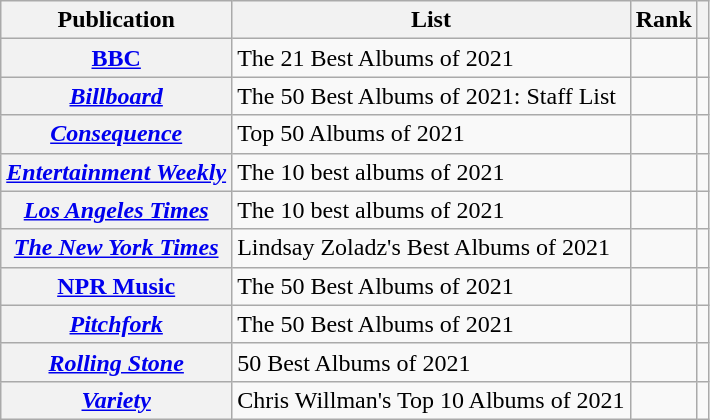<table class="wikitable sortable plainrowheaders" style="border:none; margin:0;">
<tr>
<th scope="col">Publication</th>
<th scope="col" class="unsortable">List</th>
<th scope="col" data-sort-type="number">Rank</th>
<th scope="col" class="unsortable"></th>
</tr>
<tr>
<th scope="row"><a href='#'>BBC</a></th>
<td>The 21 Best Albums of 2021</td>
<td></td>
<td></td>
</tr>
<tr>
<th scope="row"><em><a href='#'>Billboard</a></em></th>
<td>The 50 Best Albums of 2021: Staff List</td>
<td></td>
<td></td>
</tr>
<tr>
<th scope="row"><em><a href='#'>Consequence</a></em></th>
<td>Top 50 Albums of 2021</td>
<td></td>
<td></td>
</tr>
<tr>
<th scope="row"><em><a href='#'>Entertainment Weekly</a></em></th>
<td>The 10 best albums of 2021</td>
<td></td>
<td></td>
</tr>
<tr>
<th scope="row"><em><a href='#'>Los Angeles Times</a></em></th>
<td>The 10 best albums of 2021</td>
<td></td>
<td></td>
</tr>
<tr>
<th scope="row"><em><a href='#'>The New York Times</a></em></th>
<td>Lindsay Zoladz's Best Albums of 2021</td>
<td></td>
<td></td>
</tr>
<tr>
<th scope="row"><a href='#'>NPR Music</a></th>
<td>The 50 Best Albums of 2021</td>
<td></td>
<td></td>
</tr>
<tr>
<th scope="row"><em><a href='#'>Pitchfork</a></em></th>
<td>The 50 Best Albums of 2021</td>
<td></td>
<td></td>
</tr>
<tr>
<th scope="row"><em><a href='#'>Rolling Stone</a></em></th>
<td>50 Best Albums of 2021</td>
<td></td>
<td></td>
</tr>
<tr>
<th scope="row"><em><a href='#'>Variety</a></em></th>
<td>Chris Willman's Top 10 Albums of 2021</td>
<td></td>
<td></td>
</tr>
</table>
